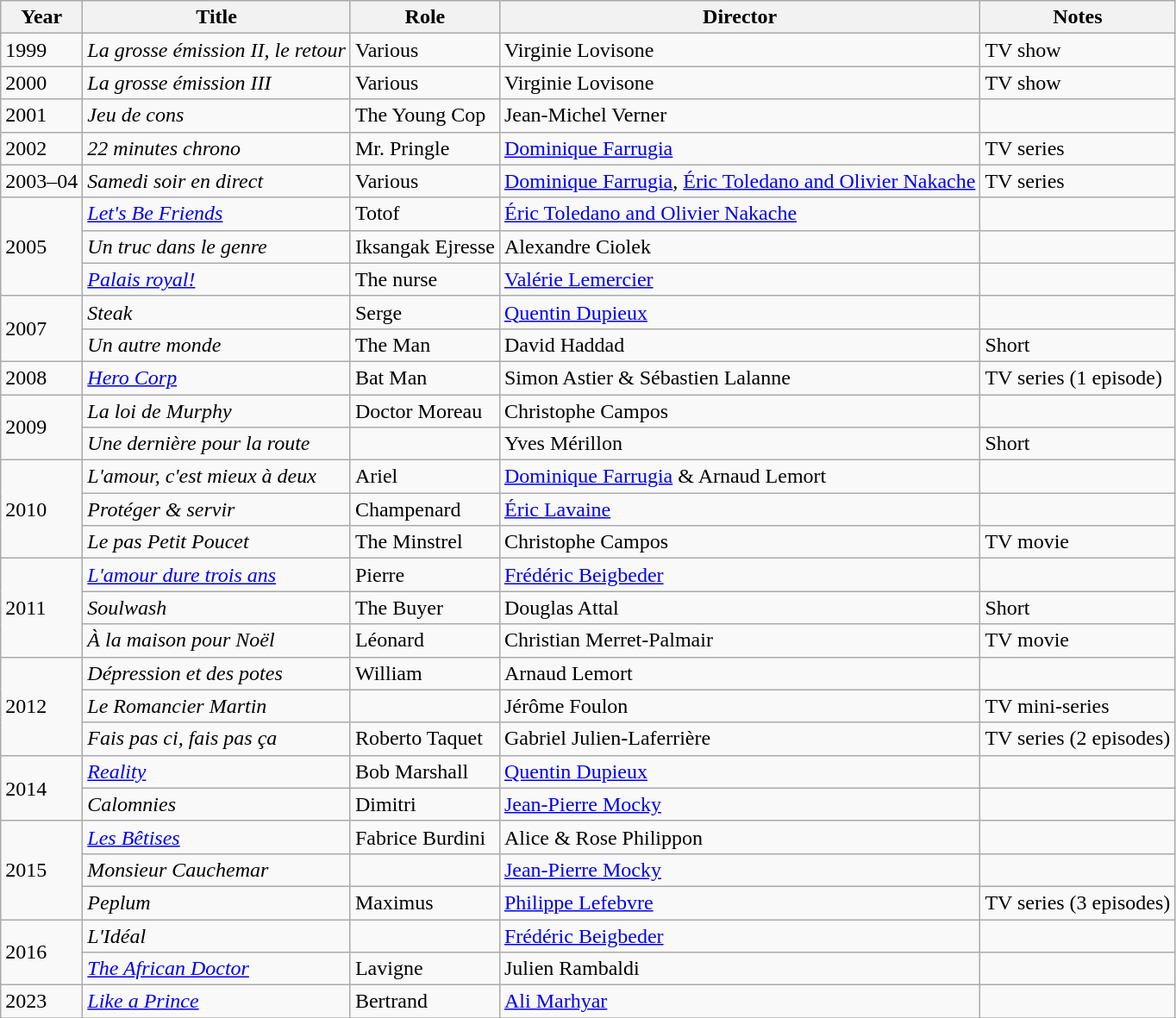<table class="wikitable sortable">
<tr>
<th>Year</th>
<th>Title</th>
<th>Role</th>
<th>Director</th>
<th class="unsortable">Notes</th>
</tr>
<tr>
<td>1999</td>
<td><em>La grosse émission II, le retour</em></td>
<td>Various</td>
<td>Virginie Lovisone</td>
<td>TV show</td>
</tr>
<tr>
<td>2000</td>
<td><em>La grosse émission III</em></td>
<td>Various</td>
<td>Virginie Lovisone</td>
<td>TV show</td>
</tr>
<tr>
<td>2001</td>
<td><em>Jeu de cons</em></td>
<td>The Young Cop</td>
<td>Jean-Michel Verner</td>
<td></td>
</tr>
<tr>
<td>2002</td>
<td><em>22 minutes chrono</em></td>
<td>Mr. Pringle</td>
<td><a href='#'>Dominique Farrugia</a></td>
<td>TV series</td>
</tr>
<tr>
<td>2003–04</td>
<td><em>Samedi soir en direct</em></td>
<td>Various</td>
<td><a href='#'>Dominique Farrugia</a>, <a href='#'>Éric Toledano and Olivier Nakache</a></td>
<td>TV series</td>
</tr>
<tr>
<td rowspan=3>2005</td>
<td><em><a href='#'>Let's Be Friends</a></em></td>
<td>Totof</td>
<td><a href='#'>Éric Toledano and Olivier Nakache</a></td>
<td></td>
</tr>
<tr>
<td><em>Un truc dans le genre</em></td>
<td>Iksangak Ejresse</td>
<td>Alexandre Ciolek</td>
<td></td>
</tr>
<tr>
<td><em><a href='#'>Palais royal!</a></em></td>
<td>The nurse</td>
<td><a href='#'>Valérie Lemercier</a></td>
<td></td>
</tr>
<tr>
<td rowspan=2>2007</td>
<td><em>Steak</em></td>
<td>Serge</td>
<td><a href='#'>Quentin Dupieux</a></td>
<td></td>
</tr>
<tr>
<td><em>Un autre monde</em></td>
<td>The Man</td>
<td>David Haddad</td>
<td>Short</td>
</tr>
<tr>
<td rowspan=1>2008</td>
<td><em><a href='#'>Hero Corp</a></em></td>
<td>Bat Man</td>
<td>Simon Astier & Sébastien Lalanne</td>
<td>TV series (1 episode)</td>
</tr>
<tr>
<td rowspan=2>2009</td>
<td><em>La loi de Murphy</em></td>
<td>Doctor Moreau</td>
<td>Christophe Campos</td>
<td></td>
</tr>
<tr>
<td><em>Une dernière pour la route</em></td>
<td></td>
<td>Yves Mérillon</td>
<td>Short</td>
</tr>
<tr>
<td rowspan=3>2010</td>
<td><em>L'amour, c'est mieux à deux</em></td>
<td>Ariel</td>
<td><a href='#'>Dominique Farrugia</a> & Arnaud Lemort</td>
<td></td>
</tr>
<tr>
<td><em>Protéger & servir</em></td>
<td>Champenard</td>
<td><a href='#'>Éric Lavaine</a></td>
<td></td>
</tr>
<tr>
<td><em>Le pas Petit Poucet</em></td>
<td>The Minstrel</td>
<td>Christophe Campos</td>
<td>TV movie</td>
</tr>
<tr>
<td rowspan=3>2011</td>
<td><em><a href='#'>L'amour dure trois ans</a></em></td>
<td>Pierre</td>
<td><a href='#'>Frédéric Beigbeder</a></td>
<td></td>
</tr>
<tr>
<td><em>Soulwash</em></td>
<td>The Buyer</td>
<td>Douglas Attal</td>
<td>Short</td>
</tr>
<tr>
<td><em>À la maison pour Noël</em></td>
<td>Léonard</td>
<td>Christian Merret-Palmair</td>
<td>TV movie</td>
</tr>
<tr>
<td rowspan=3>2012</td>
<td><em>Dépression et des potes</em></td>
<td>William</td>
<td>Arnaud Lemort</td>
<td></td>
</tr>
<tr>
<td><em>Le Romancier Martin</em></td>
<td></td>
<td>Jérôme Foulon</td>
<td>TV mini-series</td>
</tr>
<tr>
<td><em>Fais pas ci, fais pas ça</em></td>
<td>Roberto Taquet</td>
<td>Gabriel Julien-Laferrière</td>
<td>TV series (2 episodes)</td>
</tr>
<tr>
<td rowspan=2>2014</td>
<td><em><a href='#'>Reality</a></em></td>
<td>Bob Marshall</td>
<td><a href='#'>Quentin Dupieux</a></td>
<td></td>
</tr>
<tr>
<td><em>Calomnies</em></td>
<td>Dimitri</td>
<td><a href='#'>Jean-Pierre Mocky</a></td>
<td></td>
</tr>
<tr>
<td rowspan=3>2015</td>
<td><em><a href='#'>Les Bêtises</a></em></td>
<td>Fabrice Burdini</td>
<td>Alice & Rose Philippon</td>
<td></td>
</tr>
<tr>
<td><em>Monsieur Cauchemar</em></td>
<td></td>
<td><a href='#'>Jean-Pierre Mocky</a></td>
<td></td>
</tr>
<tr>
<td><em>Peplum</em></td>
<td>Maximus</td>
<td><a href='#'>Philippe Lefebvre</a></td>
<td>TV series (3 episodes)</td>
</tr>
<tr>
<td rowspan=2>2016</td>
<td><em>L'Idéal</em></td>
<td></td>
<td><a href='#'>Frédéric Beigbeder</a></td>
<td></td>
</tr>
<tr>
<td><em><a href='#'>The African Doctor</a></em></td>
<td>Lavigne</td>
<td>Julien Rambaldi</td>
<td></td>
</tr>
<tr>
<td>2023</td>
<td><em><a href='#'>Like a Prince</a></em></td>
<td>Bertrand</td>
<td><a href='#'>Ali Marhyar</a></td>
<td></td>
</tr>
<tr>
</tr>
</table>
